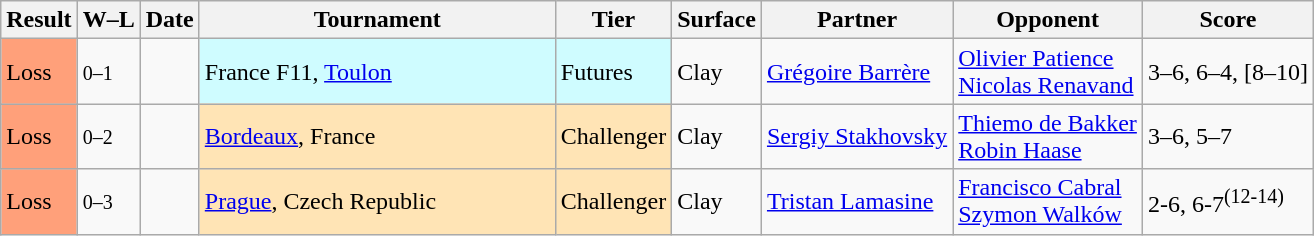<table class="sortable wikitable">
<tr>
<th>Result</th>
<th class="unsortable">W–L</th>
<th>Date</th>
<th width="230">Tournament</th>
<th>Tier</th>
<th>Surface</th>
<th>Partner</th>
<th>Opponent</th>
<th class="unsortable">Score</th>
</tr>
<tr>
<td bgcolor="FFA07A">Loss</td>
<td><small>0–1</small></td>
<td></td>
<td style="background:#CFFCFF;">France F11, <a href='#'>Toulon</a></td>
<td style="background:#CFFCFF;">Futures</td>
<td>Clay</td>
<td> <a href='#'>Grégoire Barrère</a></td>
<td> <a href='#'>Olivier Patience</a><br> <a href='#'>Nicolas Renavand</a></td>
<td>3–6, 6–4, [8–10]</td>
</tr>
<tr>
<td bgcolor="FFA07A">Loss</td>
<td><small>0–2</small></td>
<td><a href='#'></a></td>
<td style="background:moccasin;"><a href='#'>Bordeaux</a>, France</td>
<td style="background:moccasin;">Challenger</td>
<td>Clay</td>
<td> <a href='#'>Sergiy Stakhovsky</a></td>
<td> <a href='#'>Thiemo de Bakker</a><br> <a href='#'>Robin Haase</a></td>
<td>3–6, 5–7</td>
</tr>
<tr>
<td bgcolor="FFA07A">Loss</td>
<td><small>0–3</small></td>
<td><a href='#'></a></td>
<td style="background:moccasin;"><a href='#'>Prague</a>, Czech Republic</td>
<td style="background:moccasin;">Challenger</td>
<td>Clay</td>
<td> <a href='#'>Tristan Lamasine</a></td>
<td> <a href='#'>Francisco Cabral</a><br> <a href='#'>Szymon Walków</a></td>
<td>2-6, 6-7<sup>(12-14)</sup></td>
</tr>
</table>
